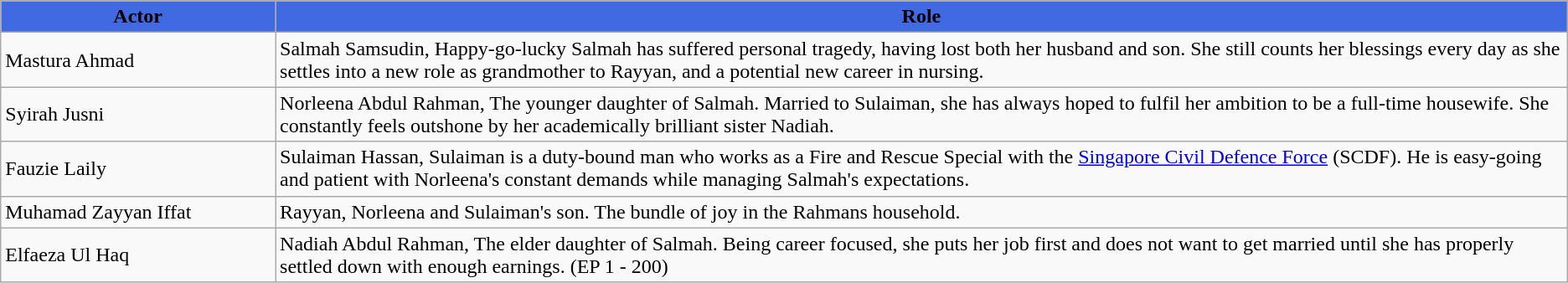<table class="wikitable">
<tr>
<th style="background:RoyalBlue; width:17%">Actor</th>
<th style="background:RoyalBlue; width:80%">Role</th>
</tr>
<tr>
<td>Mastura Ahmad</td>
<td>Salmah Samsudin, Happy-go-lucky Salmah has suffered personal tragedy, having lost both her husband and son. She still counts her blessings every day as she settles into a new role as grandmother to Rayyan, and a potential new career in nursing.</td>
</tr>
<tr>
<td>Syirah Jusni</td>
<td>Norleena Abdul Rahman, The younger daughter of Salmah. Married to Sulaiman, she has always hoped to fulfil her ambition to be a full-time housewife. She constantly feels outshone by her academically brilliant sister Nadiah.</td>
</tr>
<tr>
<td>Fauzie Laily</td>
<td>Sulaiman Hassan, Sulaiman is a duty-bound man who works as a Fire and Rescue Special with the <a href='#'>Singapore Civil Defence Force</a> (SCDF). He is easy-going and patient with Norleena's constant demands while managing Salmah's expectations.</td>
</tr>
<tr>
<td>Muhamad Zayyan Iffat</td>
<td>Rayyan, Norleena and Sulaiman's son. The bundle of joy in the Rahmans household.</td>
</tr>
<tr>
<td>Elfaeza Ul Haq</td>
<td>Nadiah Abdul Rahman, The elder daughter of Salmah. Being career focused, she puts her job first and does not want to get married until she has properly settled down with enough earnings. (EP 1 - 200)</td>
</tr>
</table>
